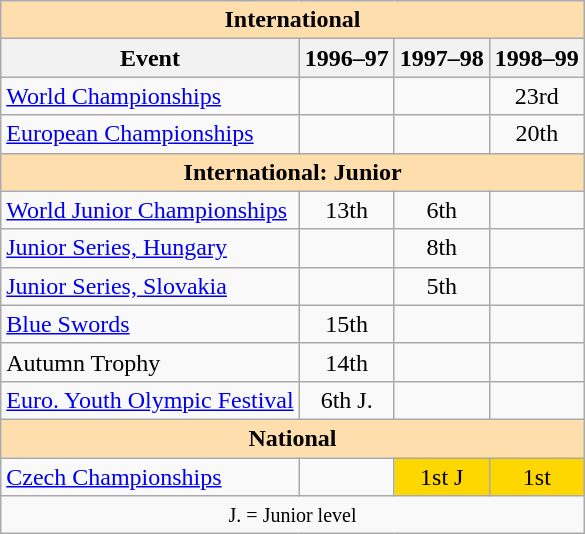<table class="wikitable" style="text-align:center">
<tr>
<th style="background-color: #ffdead; " colspan=4 align=center><strong>International</strong></th>
</tr>
<tr>
<th>Event</th>
<th>1996–97</th>
<th>1997–98</th>
<th>1998–99</th>
</tr>
<tr>
<td align=left><a href='#'>World Championships</a></td>
<td></td>
<td></td>
<td>23rd</td>
</tr>
<tr>
<td align=left><a href='#'>European Championships</a></td>
<td></td>
<td></td>
<td>20th</td>
</tr>
<tr>
<th style="background-color: #ffdead; " colspan=4 align=center><strong>International: Junior</strong></th>
</tr>
<tr>
<td align=left><a href='#'>World Junior Championships</a></td>
<td>13th</td>
<td>6th</td>
<td></td>
</tr>
<tr>
<td align=left><a href='#'>Junior Series, Hungary</a></td>
<td></td>
<td>8th</td>
<td></td>
</tr>
<tr>
<td align=left><a href='#'>Junior Series, Slovakia</a></td>
<td></td>
<td>5th</td>
<td></td>
</tr>
<tr>
<td align=left><a href='#'>Blue Swords</a></td>
<td>15th</td>
<td></td>
<td></td>
</tr>
<tr>
<td align=left>Autumn Trophy</td>
<td>14th</td>
<td></td>
<td></td>
</tr>
<tr>
<td align=left><a href='#'>Euro. Youth Olympic Festival</a></td>
<td>6th J.</td>
<td></td>
<td></td>
</tr>
<tr>
<th style="background-color: #ffdead; " colspan=4 align=center><strong>National</strong></th>
</tr>
<tr>
<td align=left><a href='#'>Czech Championships</a></td>
<td></td>
<td bgcolor=gold>1st J</td>
<td bgcolor=gold>1st</td>
</tr>
<tr>
<td colspan=4 align=center><small> J. = Junior level </small></td>
</tr>
</table>
